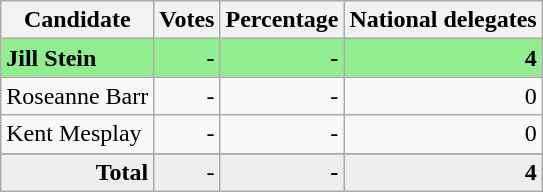<table class="wikitable" style="text-align:right;">
<tr>
<th>Candidate</th>
<th>Votes</th>
<th>Percentage</th>
<th>National delegates</th>
</tr>
<tr style="background:lightgreen;">
<td style="text-align:left;"><strong>Jill Stein</strong></td>
<td><strong>-</strong></td>
<td><strong>-</strong></td>
<td><strong>4</strong></td>
</tr>
<tr>
<td style="text-align:left;">Roseanne Barr</td>
<td>-</td>
<td>-</td>
<td>0</td>
</tr>
<tr>
<td style="text-align:left;">Kent Mesplay</td>
<td>-</td>
<td>-</td>
<td>0</td>
</tr>
<tr>
</tr>
<tr style="background:#eee;">
<td style="margin-right:0.50px"><strong>Total</strong></td>
<td style="margin-right:0.50px"><em>-</em></td>
<td style="margin-right:0.50px"><strong>-</strong></td>
<td style="margin-right:0.50px"><strong>4</strong></td>
</tr>
</table>
